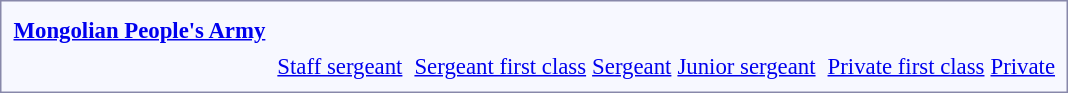<table style="border:1px solid #8888aa; background-color:#f7f8ff; padding:5px; font-size:95%; margin: 0px 12px 12px 0px;">
<tr style="text-align:center;">
<td rowspan=2> <strong><a href='#'>Mongolian People's Army</a></strong></td>
<td colspan=6 rowspan=3></td>
<td colspan=2></td>
<td colspan=2 rowspan=3></td>
<td colspan=6></td>
<td colspan=6></td>
<td colspan=4></td>
<td colspan=2 rowspan=3></td>
<td colspan=6></td>
<td colspan=2></td>
</tr>
<tr style="text-align:center;">
<td colspan=2><br></td>
<td colspan=6><br></td>
<td colspan=6><br></td>
<td colspan=4><br></td>
<td colspan=6><br></td>
<td colspan=2><br></td>
</tr>
<tr style="text-align:center;">
<td></td>
<td colspan=2><a href='#'>Staff sergeant</a></td>
<td colspan=6><a href='#'>Sergeant first class</a></td>
<td colspan=6><a href='#'>Sergeant</a></td>
<td colspan=4><a href='#'>Junior sergeant</a></td>
<td colspan=6><a href='#'>Private first class</a></td>
<td colspan=2><a href='#'>Private</a></td>
</tr>
</table>
